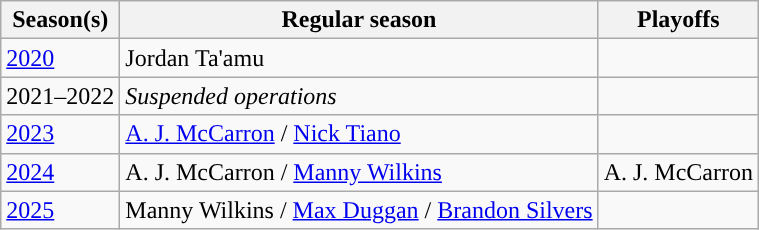<table class="wikitable">
<tr>
<th>Season(s)</th>
<th>Regular season</th>
<th>Playoffs</th>
</tr>
<tr>
<td><a href='#'>2020</a></td>
<td>Jordan Ta'amu </td>
<td></td>
</tr>
<tr>
<td>2021–2022</td>
<td><em>Suspended operations</em></td>
<td></td>
</tr>
<tr>
<td><a href='#'>2023</a></td>
<td><a href='#'>A. J. McCarron</a>  / <a href='#'>Nick Tiano</a> </td>
<td></td>
</tr>
<tr>
<td><a href='#'>2024</a></td>
<td>A. J. McCarron  / <a href='#'>Manny Wilkins</a> </td>
<td>A. J. McCarron </td>
</tr>
<tr>
<td><a href='#'>2025</a></td>
<td>Manny Wilkins  / <a href='#'>Max Duggan</a>  / <a href='#'>Brandon Silvers</a> </td>
</tr>
</table>
